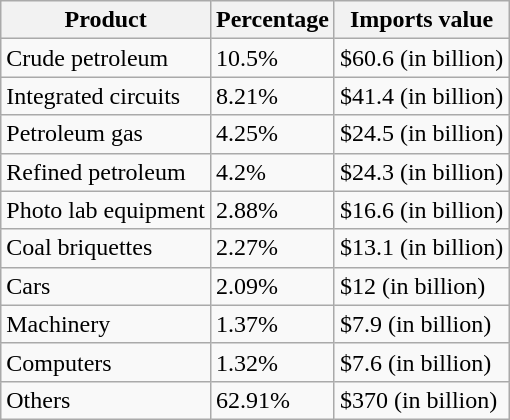<table class="wikitable">
<tr>
<th>Product</th>
<th>Percentage</th>
<th>Imports value</th>
</tr>
<tr>
<td>Crude petroleum</td>
<td>10.5%</td>
<td>$60.6 (in billion)</td>
</tr>
<tr>
<td>Integrated circuits</td>
<td>8.21%</td>
<td>$41.4 (in billion)</td>
</tr>
<tr>
<td>Petroleum gas</td>
<td>4.25%</td>
<td>$24.5 (in billion)</td>
</tr>
<tr>
<td>Refined petroleum</td>
<td>4.2%</td>
<td>$24.3 (in billion)</td>
</tr>
<tr>
<td>Photo lab equipment</td>
<td>2.88%</td>
<td>$16.6 (in billion)</td>
</tr>
<tr>
<td>Coal briquettes</td>
<td>2.27%</td>
<td>$13.1 (in billion)</td>
</tr>
<tr>
<td>Cars</td>
<td>2.09%</td>
<td>$12 (in billion)</td>
</tr>
<tr>
<td>Machinery</td>
<td>1.37%</td>
<td>$7.9 (in billion)</td>
</tr>
<tr>
<td>Computers</td>
<td>1.32%</td>
<td>$7.6 (in billion)</td>
</tr>
<tr>
<td>Others</td>
<td>62.91%</td>
<td>$370 (in billion)</td>
</tr>
</table>
